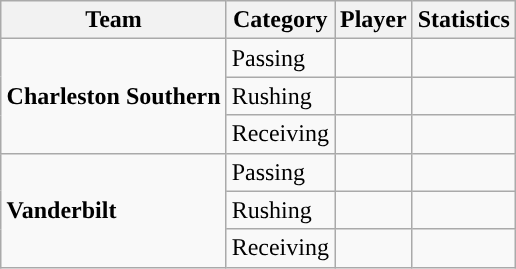<table class="wikitable" style="float: right;">
<tr>
<th>Team</th>
<th>Category</th>
<th>Player</th>
<th>Statistics</th>
</tr>
<tr>
<td rowspan=3><strong>Charleston Southern</strong></td>
<td>Passing</td>
<td></td>
<td></td>
</tr>
<tr>
<td>Rushing</td>
<td></td>
<td></td>
</tr>
<tr>
<td>Receiving</td>
<td></td>
<td></td>
</tr>
<tr>
<td rowspan=3><strong>Vanderbilt</strong></td>
<td>Passing</td>
<td></td>
<td></td>
</tr>
<tr>
<td>Rushing</td>
<td></td>
<td></td>
</tr>
<tr>
<td>Receiving</td>
<td></td>
<td></td>
</tr>
</table>
